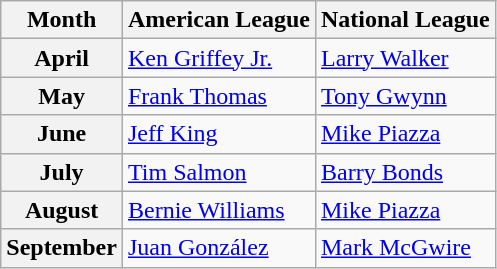<table class="wikitable">
<tr>
<th>Month</th>
<th>American League</th>
<th>National League</th>
</tr>
<tr>
<th>April</th>
<td><a href='#'>Ken Griffey Jr.</a></td>
<td><a href='#'>Larry Walker</a></td>
</tr>
<tr>
<th>May</th>
<td><a href='#'>Frank Thomas</a></td>
<td><a href='#'>Tony Gwynn</a></td>
</tr>
<tr>
<th>June</th>
<td><a href='#'>Jeff King</a></td>
<td><a href='#'>Mike Piazza</a></td>
</tr>
<tr>
<th>July</th>
<td><a href='#'>Tim Salmon</a></td>
<td><a href='#'>Barry Bonds</a></td>
</tr>
<tr>
<th>August</th>
<td><a href='#'>Bernie Williams</a></td>
<td><a href='#'>Mike Piazza</a></td>
</tr>
<tr>
<th>September</th>
<td><a href='#'>Juan González</a></td>
<td><a href='#'>Mark McGwire</a></td>
</tr>
</table>
